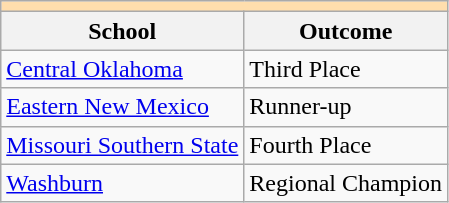<table class="wikitable" style="float:left; margin-right:1em;">
<tr>
<th colspan="3" style="background:#ffdead;"></th>
</tr>
<tr>
<th>School</th>
<th>Outcome</th>
</tr>
<tr>
<td><a href='#'>Central Oklahoma</a></td>
<td>Third Place</td>
</tr>
<tr>
<td><a href='#'>Eastern New Mexico</a></td>
<td>Runner-up</td>
</tr>
<tr>
<td><a href='#'>Missouri Southern State</a></td>
<td>Fourth Place</td>
</tr>
<tr>
<td><a href='#'>Washburn</a></td>
<td>Regional Champion</td>
</tr>
</table>
